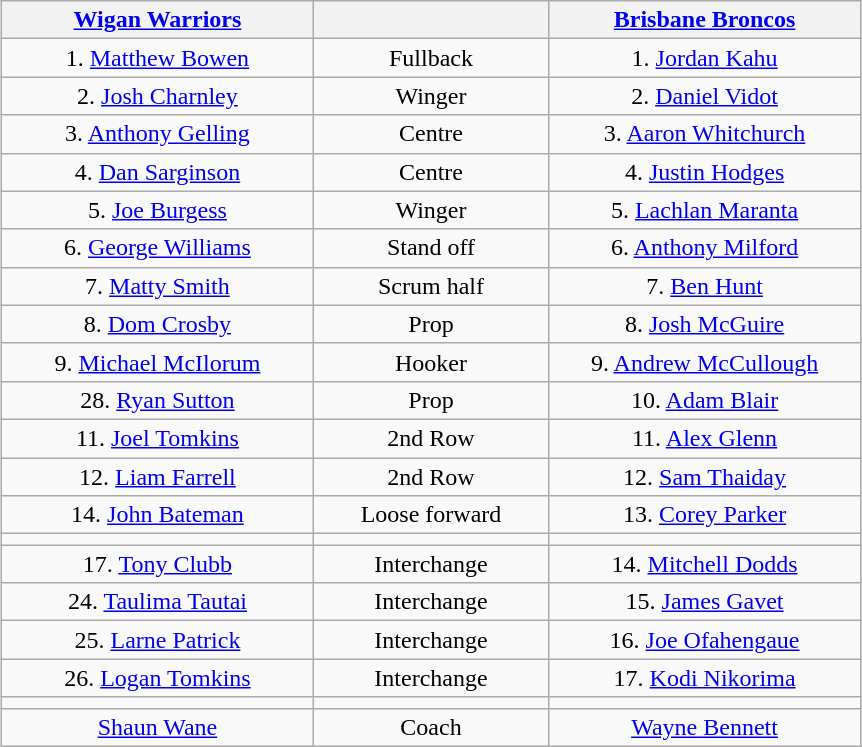<table class="wikitable" style="margin: 1em auto 1em auto">
<tr>
<th width="200"> <a href='#'>Wigan Warriors</a></th>
<th width="150"></th>
<th width="200"> <a href='#'>Brisbane Broncos</a></th>
</tr>
<tr>
<td align="center" colspan="1">1. <a href='#'>Matthew Bowen</a></td>
<td align="center" colspan="1">Fullback</td>
<td align="center" colspan="1">1. <a href='#'>Jordan Kahu</a></td>
</tr>
<tr>
<td align="center" colspan="1">2. <a href='#'>Josh Charnley</a></td>
<td align="center" colspan="1">Winger</td>
<td align="center" colspan="1">2. <a href='#'>Daniel Vidot</a></td>
</tr>
<tr>
<td align="center" colspan="1">3. <a href='#'>Anthony Gelling</a></td>
<td align="center" colspan="1">Centre</td>
<td align="center" colspan="1">3. <a href='#'>Aaron Whitchurch</a></td>
</tr>
<tr>
<td align="center" colspan="1">4. <a href='#'>Dan Sarginson</a></td>
<td align="center" colspan="1">Centre</td>
<td align="center" colspan="1">4. <a href='#'>Justin Hodges</a></td>
</tr>
<tr>
<td align="center" colspan="1">5. <a href='#'>Joe Burgess</a></td>
<td align="center" colspan="1">Winger</td>
<td align="center" colspan="1">5. <a href='#'>Lachlan Maranta</a></td>
</tr>
<tr>
<td align="center" colspan="1">6. <a href='#'>George Williams</a></td>
<td align="center" colspan="1">Stand off</td>
<td align="center" colspan="1">6. <a href='#'>Anthony Milford</a></td>
</tr>
<tr>
<td align="center" colspan="1">7. <a href='#'>Matty Smith</a></td>
<td align="center" colspan="1">Scrum half</td>
<td align="center" colspan="1">7. <a href='#'>Ben Hunt</a></td>
</tr>
<tr>
<td align="center" colspan="1">8. <a href='#'>Dom Crosby</a></td>
<td align="center" colspan="1">Prop</td>
<td align="center" colspan="1">8. <a href='#'>Josh McGuire</a></td>
</tr>
<tr>
<td align="center" colspan="1">9. <a href='#'>Michael McIlorum</a></td>
<td align="center" colspan="1">Hooker</td>
<td align="center" colspan="1">9. <a href='#'>Andrew McCullough</a></td>
</tr>
<tr>
<td align="center" colspan="1">28. <a href='#'>Ryan Sutton</a></td>
<td align="center" colspan="1">Prop</td>
<td align="center" colspan="1">10. <a href='#'>Adam Blair</a></td>
</tr>
<tr>
<td align="center" colspan="1">11. <a href='#'>Joel Tomkins</a></td>
<td align="center" colspan="1">2nd Row</td>
<td align="center" colspan="1">11. <a href='#'>Alex Glenn</a></td>
</tr>
<tr>
<td align="center" colspan="1">12. <a href='#'>Liam Farrell</a></td>
<td align="center" colspan="1">2nd Row</td>
<td align="center" colspan="1">12. <a href='#'>Sam Thaiday</a></td>
</tr>
<tr>
<td align="center" colspan="1">14. <a href='#'>John Bateman</a></td>
<td align="center" colspan="1">Loose forward</td>
<td align="center" colspan="1">13. <a href='#'>Corey Parker</a></td>
</tr>
<tr>
<td align="center" colspan="1"></td>
<td align="center" colspan="1"></td>
<td align="center" colspan="1"></td>
</tr>
<tr>
<td align="center" colspan="1">17. <a href='#'>Tony Clubb</a></td>
<td align="center" colspan="1">Interchange</td>
<td align="center" colspan="1">14. <a href='#'>Mitchell Dodds</a></td>
</tr>
<tr>
<td align="center" colspan="1">24. <a href='#'>Taulima Tautai</a></td>
<td align="center" colspan="1">Interchange</td>
<td align="center" colspan="1">15. <a href='#'>James Gavet</a></td>
</tr>
<tr>
<td align="center" colspan="1">25. <a href='#'>Larne Patrick</a></td>
<td align="center" colspan="1">Interchange</td>
<td align="center" colspan="1">16. <a href='#'>Joe Ofahengaue</a></td>
</tr>
<tr>
<td align="center" colspan="1">26. <a href='#'>Logan Tomkins</a></td>
<td align="center" colspan="1">Interchange</td>
<td align="center" colspan="1">17. <a href='#'>Kodi Nikorima</a></td>
</tr>
<tr>
<td align="center" colspan="1"></td>
<td align="center" colspan="1"></td>
<td align="center" colspan="1"></td>
</tr>
<tr>
<td align="center" colspan="1"><a href='#'>Shaun Wane</a></td>
<td align="center" colspan="1">Coach</td>
<td align="center" colspan="1"><a href='#'>Wayne Bennett</a></td>
</tr>
</table>
